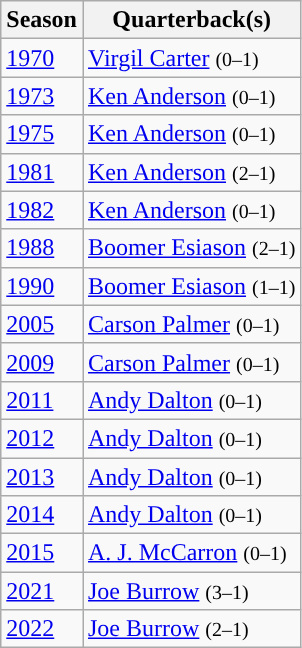<table class="wikitable">
<tr>
<th>Season</th>
<th>Quarterback(s)</th>
</tr>
<tr>
<td><a href='#'>1970</a></td>
<td><a href='#'>Virgil Carter</a> <small>(0–1)</small></td>
</tr>
<tr>
<td><a href='#'>1973</a></td>
<td><a href='#'>Ken Anderson</a> <small>(0–1)</small></td>
</tr>
<tr>
<td><a href='#'>1975</a></td>
<td><a href='#'>Ken Anderson</a> <small>(0–1)</small></td>
</tr>
<tr>
<td><a href='#'>1981</a></td>
<td><a href='#'>Ken Anderson</a> <small>(2–1)</small></td>
</tr>
<tr>
<td><a href='#'>1982</a></td>
<td><a href='#'>Ken Anderson</a> <small>(0–1)</small></td>
</tr>
<tr>
<td><a href='#'>1988</a></td>
<td><a href='#'>Boomer Esiason</a> <small>(2–1)</small></td>
</tr>
<tr>
<td><a href='#'>1990</a></td>
<td><a href='#'>Boomer Esiason</a> <small>(1–1)</small></td>
</tr>
<tr>
<td><a href='#'>2005</a></td>
<td><a href='#'>Carson Palmer</a> <small>(0–1)</small></td>
</tr>
<tr>
<td><a href='#'>2009</a></td>
<td><a href='#'>Carson Palmer</a> <small>(0–1)</small></td>
</tr>
<tr>
<td><a href='#'>2011</a></td>
<td><a href='#'>Andy Dalton</a> <small>(0–1)</small></td>
</tr>
<tr>
<td><a href='#'>2012</a></td>
<td><a href='#'>Andy Dalton</a> <small>(0–1)</small></td>
</tr>
<tr>
<td><a href='#'>2013</a></td>
<td><a href='#'>Andy Dalton</a> <small>(0–1)</small></td>
</tr>
<tr>
<td><a href='#'>2014</a></td>
<td><a href='#'>Andy Dalton</a> <small>(0–1)</small></td>
</tr>
<tr>
<td><a href='#'>2015</a></td>
<td><a href='#'>A. J. McCarron</a> <small>(0–1)</small></td>
</tr>
<tr>
<td><a href='#'>2021</a></td>
<td><a href='#'>Joe Burrow</a> <small>(3–1)</small></td>
</tr>
<tr>
<td><a href='#'>2022</a></td>
<td><a href='#'>Joe Burrow</a> <small>(2–1)</small></td>
</tr>
</table>
